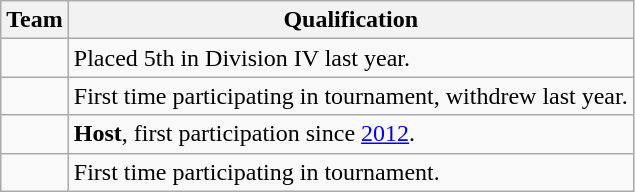<table class="wikitable">
<tr>
<th>Team</th>
<th>Qualification</th>
</tr>
<tr>
<td></td>
<td>Placed 5th in Division IV last year.</td>
</tr>
<tr>
<td></td>
<td>First time participating in tournament, withdrew last year.</td>
</tr>
<tr>
<td></td>
<td><strong>Host</strong>, first participation since <a href='#'>2012</a>.</td>
</tr>
<tr>
<td></td>
<td>First time participating in tournament.</td>
</tr>
</table>
